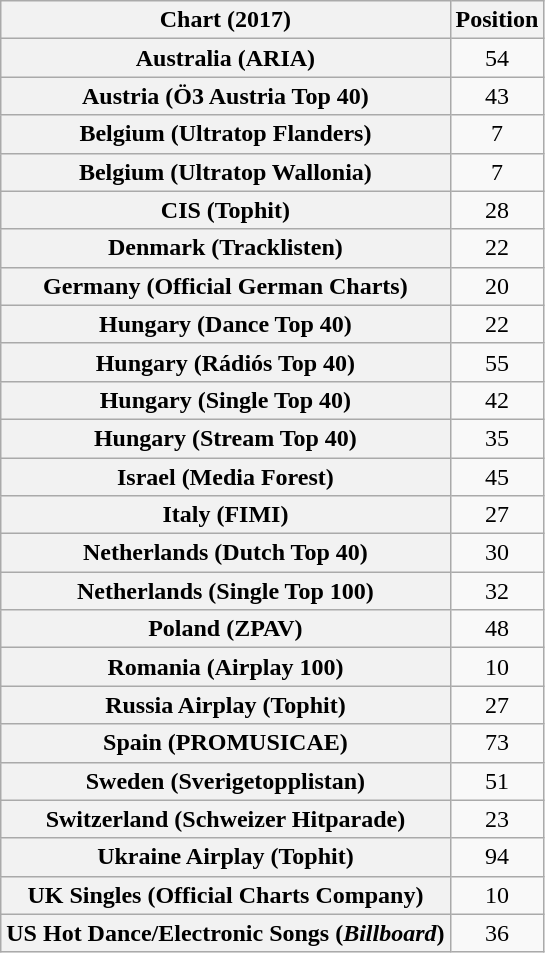<table class="wikitable sortable plainrowheaders" style="text-align:center">
<tr>
<th scope="col">Chart (2017)</th>
<th scope="col">Position</th>
</tr>
<tr>
<th scope="row">Australia (ARIA)</th>
<td>54</td>
</tr>
<tr>
<th scope="row">Austria (Ö3 Austria Top 40)</th>
<td>43</td>
</tr>
<tr>
<th scope="row">Belgium (Ultratop Flanders)</th>
<td>7</td>
</tr>
<tr>
<th scope="row">Belgium (Ultratop Wallonia)</th>
<td>7</td>
</tr>
<tr>
<th scope="row">CIS (Tophit)</th>
<td style="text-align:center;">28</td>
</tr>
<tr>
<th scope="row">Denmark (Tracklisten)</th>
<td>22</td>
</tr>
<tr>
<th scope="row">Germany (Official German Charts)</th>
<td>20</td>
</tr>
<tr>
<th scope="row">Hungary (Dance Top 40)</th>
<td>22</td>
</tr>
<tr>
<th scope="row">Hungary (Rádiós Top 40)</th>
<td>55</td>
</tr>
<tr>
<th scope="row">Hungary (Single Top 40)</th>
<td>42</td>
</tr>
<tr>
<th scope="row">Hungary (Stream Top 40)</th>
<td>35</td>
</tr>
<tr>
<th scope="row">Israel (Media Forest)</th>
<td>45</td>
</tr>
<tr>
<th scope="row">Italy (FIMI)</th>
<td>27</td>
</tr>
<tr>
<th scope="row">Netherlands (Dutch Top 40)</th>
<td>30</td>
</tr>
<tr>
<th scope="row">Netherlands (Single Top 100)</th>
<td>32</td>
</tr>
<tr>
<th scope="row">Poland (ZPAV)</th>
<td>48</td>
</tr>
<tr>
<th scope="row">Romania (Airplay 100)</th>
<td>10</td>
</tr>
<tr>
<th scope="row">Russia Airplay (Tophit)</th>
<td style="text-align:center;">27</td>
</tr>
<tr>
<th scope="row">Spain (PROMUSICAE)</th>
<td>73</td>
</tr>
<tr>
<th scope="row">Sweden (Sverigetopplistan)</th>
<td>51</td>
</tr>
<tr>
<th scope="row">Switzerland (Schweizer Hitparade)</th>
<td>23</td>
</tr>
<tr>
<th scope="row">Ukraine Airplay (Tophit)</th>
<td style="text-align:center;">94</td>
</tr>
<tr>
<th scope="row">UK Singles (Official Charts Company)</th>
<td>10</td>
</tr>
<tr>
<th scope="row">US Hot Dance/Electronic Songs (<em>Billboard</em>)</th>
<td>36</td>
</tr>
</table>
